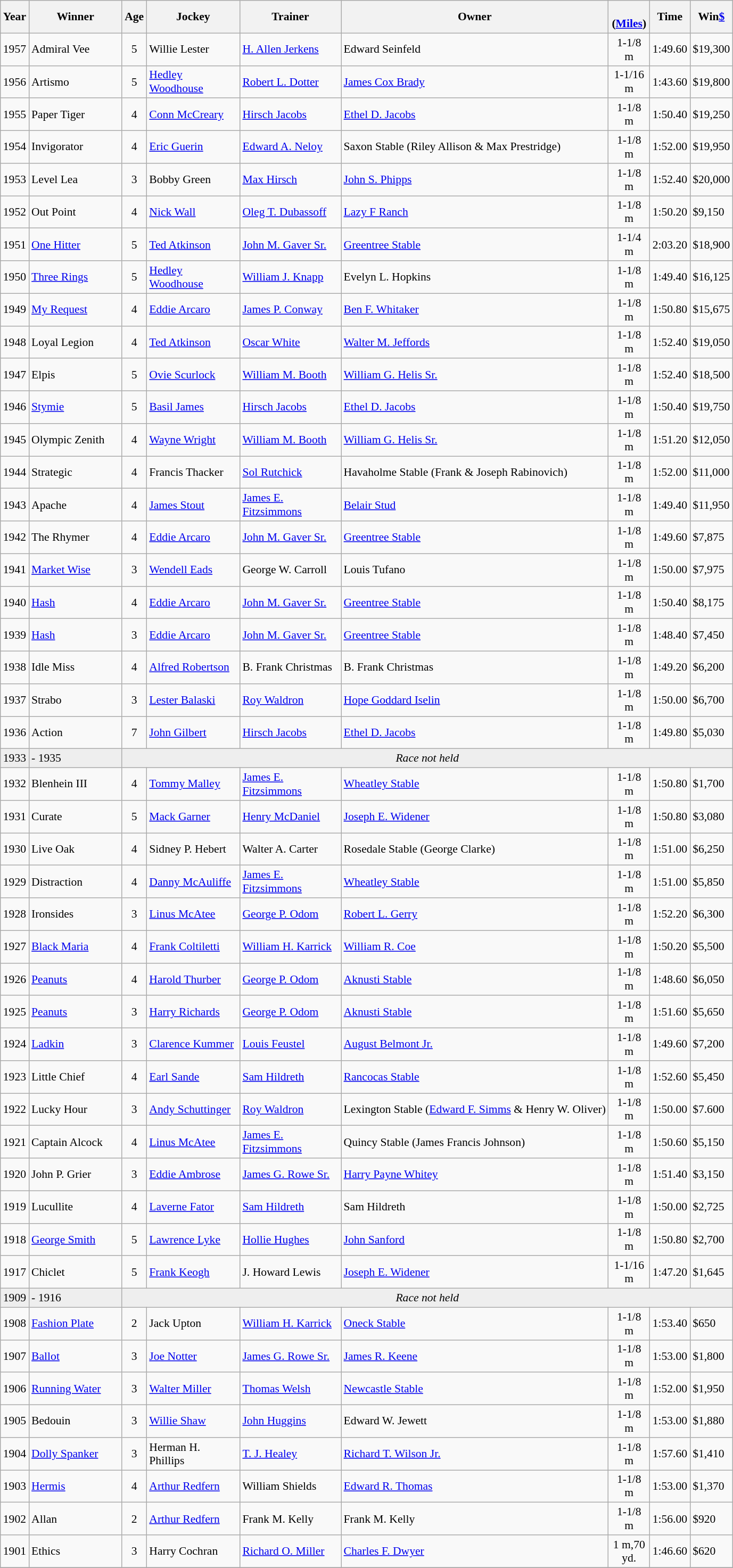<table class="wikitable sortable" style="font-size:90%">
<tr>
<th style="width:25px">Year</th>
<th style="width:110px">Winner</th>
<th style="width:20px">Age</th>
<th style="width:110px">Jockey</th>
<th style="width:120px">Trainer</th>
<th>Owner<br></th>
<th style="width:45px"><br> <span>(<a href='#'>Miles</a>)</span></th>
<th style="width:25px">Time</th>
<th style="width:30px">Win<a href='#'>$</a></th>
</tr>
<tr>
<td align=center>1957</td>
<td>Admiral Vee</td>
<td align=center>5</td>
<td>Willie Lester</td>
<td><a href='#'>H. Allen Jerkens</a></td>
<td>Edward Seinfeld</td>
<td align=center>1-1/8 m</td>
<td>1:49.60</td>
<td>$19,300</td>
</tr>
<tr>
<td align=center>1956</td>
<td>Artismo</td>
<td align=center>5</td>
<td><a href='#'>Hedley Woodhouse</a></td>
<td><a href='#'>Robert L. Dotter</a></td>
<td><a href='#'>James Cox Brady</a></td>
<td align=center>1-1/16 m</td>
<td>1:43.60</td>
<td>$19,800</td>
</tr>
<tr>
<td align=center>1955</td>
<td>Paper Tiger</td>
<td align=center>4</td>
<td><a href='#'>Conn McCreary</a></td>
<td><a href='#'>Hirsch Jacobs</a></td>
<td><a href='#'>Ethel D. Jacobs</a></td>
<td align=center>1-1/8 m</td>
<td>1:50.40</td>
<td>$19,250</td>
</tr>
<tr>
<td align=center>1954</td>
<td>Invigorator</td>
<td align=center>4</td>
<td><a href='#'>Eric Guerin</a></td>
<td><a href='#'>Edward A. Neloy</a></td>
<td>Saxon Stable (Riley Allison & Max Prestridge)</td>
<td align=center>1-1/8 m</td>
<td>1:52.00</td>
<td>$19,950</td>
</tr>
<tr>
<td align=center>1953</td>
<td>Level Lea</td>
<td align=center>3</td>
<td>Bobby Green</td>
<td><a href='#'>Max Hirsch</a></td>
<td><a href='#'>John S. Phipps</a></td>
<td align=center>1-1/8 m</td>
<td>1:52.40</td>
<td>$20,000</td>
</tr>
<tr>
<td align=center>1952</td>
<td>Out Point</td>
<td align=center>4</td>
<td><a href='#'>Nick Wall</a></td>
<td><a href='#'>Oleg T. Dubassoff</a></td>
<td><a href='#'>Lazy F Ranch</a></td>
<td align=center>1-1/8 m</td>
<td>1:50.20</td>
<td>$9,150</td>
</tr>
<tr>
<td align=center>1951</td>
<td><a href='#'>One Hitter</a></td>
<td align=center>5</td>
<td><a href='#'>Ted Atkinson</a></td>
<td><a href='#'>John M. Gaver Sr.</a></td>
<td><a href='#'>Greentree Stable</a></td>
<td align=center>1-1/4 m</td>
<td>2:03.20</td>
<td>$18,900</td>
</tr>
<tr>
<td align=center>1950</td>
<td><a href='#'>Three Rings</a></td>
<td align=center>5</td>
<td><a href='#'>Hedley Woodhouse</a></td>
<td><a href='#'>William J. Knapp</a></td>
<td>Evelyn L. Hopkins</td>
<td align=center>1-1/8 m</td>
<td>1:49.40</td>
<td>$16,125</td>
</tr>
<tr>
<td align=center>1949</td>
<td><a href='#'>My Request</a></td>
<td align=center>4</td>
<td><a href='#'>Eddie Arcaro</a></td>
<td><a href='#'>James P. Conway</a></td>
<td><a href='#'>Ben F. Whitaker</a></td>
<td align=center>1-1/8 m</td>
<td>1:50.80</td>
<td>$15,675</td>
</tr>
<tr>
<td align=center>1948</td>
<td>Loyal Legion</td>
<td align=center>4</td>
<td><a href='#'>Ted Atkinson</a></td>
<td><a href='#'>Oscar White</a></td>
<td><a href='#'>Walter M. Jeffords</a></td>
<td align=center>1-1/8 m</td>
<td>1:52.40</td>
<td>$19,050</td>
</tr>
<tr>
<td align=center>1947</td>
<td>Elpis</td>
<td align=center>5</td>
<td><a href='#'>Ovie Scurlock</a></td>
<td><a href='#'>William M. Booth</a></td>
<td><a href='#'>William G. Helis Sr.</a></td>
<td align=center>1-1/8 m</td>
<td>1:52.40</td>
<td>$18,500</td>
</tr>
<tr>
<td align=center>1946</td>
<td><a href='#'>Stymie</a></td>
<td align=center>5</td>
<td><a href='#'>Basil James</a></td>
<td><a href='#'>Hirsch Jacobs</a></td>
<td><a href='#'>Ethel D. Jacobs</a></td>
<td align=center>1-1/8 m</td>
<td>1:50.40</td>
<td>$19,750</td>
</tr>
<tr>
<td align=center>1945</td>
<td>Olympic Zenith</td>
<td align=center>4</td>
<td><a href='#'>Wayne Wright</a></td>
<td><a href='#'>William M. Booth</a></td>
<td><a href='#'>William G. Helis Sr.</a></td>
<td align=center>1-1/8 m</td>
<td>1:51.20</td>
<td>$12,050</td>
</tr>
<tr>
<td align=center>1944</td>
<td>Strategic</td>
<td align=center>4</td>
<td>Francis Thacker</td>
<td><a href='#'>Sol Rutchick</a></td>
<td>Havaholme Stable (Frank & Joseph Rabinovich)</td>
<td align=center>1-1/8 m</td>
<td>1:52.00</td>
<td>$11,000</td>
</tr>
<tr>
<td align=center>1943</td>
<td>Apache</td>
<td align=center>4</td>
<td><a href='#'>James Stout</a></td>
<td><a href='#'>James E. Fitzsimmons</a></td>
<td><a href='#'>Belair Stud</a></td>
<td align=center>1-1/8 m</td>
<td>1:49.40</td>
<td>$11,950</td>
</tr>
<tr>
<td align=center>1942</td>
<td>The Rhymer</td>
<td align=center>4</td>
<td><a href='#'>Eddie Arcaro</a></td>
<td><a href='#'>John M. Gaver Sr.</a></td>
<td><a href='#'>Greentree Stable</a></td>
<td align=center>1-1/8 m</td>
<td>1:49.60</td>
<td>$7,875</td>
</tr>
<tr>
<td align=center>1941</td>
<td><a href='#'>Market Wise</a></td>
<td align=center>3</td>
<td><a href='#'>Wendell Eads</a></td>
<td>George W. Carroll</td>
<td>Louis Tufano</td>
<td align=center>1-1/8 m</td>
<td>1:50.00</td>
<td>$7,975</td>
</tr>
<tr>
<td align=center>1940</td>
<td><a href='#'>Hash</a></td>
<td align=center>4</td>
<td><a href='#'>Eddie Arcaro</a></td>
<td><a href='#'>John M. Gaver Sr.</a></td>
<td><a href='#'>Greentree Stable</a></td>
<td align=center>1-1/8 m</td>
<td>1:50.40</td>
<td>$8,175</td>
</tr>
<tr>
<td align=center>1939</td>
<td><a href='#'>Hash</a></td>
<td align=center>3</td>
<td><a href='#'>Eddie Arcaro</a></td>
<td><a href='#'>John M. Gaver Sr.</a></td>
<td><a href='#'>Greentree Stable</a></td>
<td align=center>1-1/8 m</td>
<td>1:48.40</td>
<td>$7,450</td>
</tr>
<tr>
<td align=center>1938</td>
<td>Idle Miss</td>
<td align=center>4</td>
<td><a href='#'>Alfred Robertson</a></td>
<td>B. Frank Christmas</td>
<td>B. Frank Christmas</td>
<td align=center>1-1/8 m</td>
<td>1:49.20</td>
<td>$6,200</td>
</tr>
<tr>
<td align=center>1937</td>
<td>Strabo</td>
<td align=center>3</td>
<td><a href='#'>Lester Balaski</a></td>
<td><a href='#'>Roy Waldron</a></td>
<td><a href='#'>Hope Goddard Iselin</a></td>
<td align=center>1-1/8 m</td>
<td>1:50.00</td>
<td>$6,700</td>
</tr>
<tr>
<td align=center>1936</td>
<td>Action</td>
<td align=center>7</td>
<td><a href='#'>John Gilbert</a></td>
<td><a href='#'>Hirsch Jacobs</a></td>
<td><a href='#'>Ethel D. Jacobs</a></td>
<td align=center>1-1/8 m</td>
<td>1:49.80</td>
<td>$5,030</td>
</tr>
<tr bgcolor="#eeeeee">
<td align=center>1933</td>
<td>- 1935</td>
<td align=center  colspan=7><em>Race not held</em></td>
</tr>
<tr>
<td align=center>1932</td>
<td>Blenhein III</td>
<td align=center>4</td>
<td><a href='#'>Tommy Malley</a></td>
<td><a href='#'>James E. Fitzsimmons</a></td>
<td><a href='#'>Wheatley Stable</a></td>
<td align=center>1-1/8 m</td>
<td>1:50.80</td>
<td>$1,700</td>
</tr>
<tr>
<td align=center>1931</td>
<td>Curate</td>
<td align=center>5</td>
<td><a href='#'>Mack Garner</a></td>
<td><a href='#'>Henry McDaniel</a></td>
<td><a href='#'>Joseph E. Widener</a></td>
<td align=center>1-1/8 m</td>
<td>1:50.80</td>
<td>$3,080</td>
</tr>
<tr>
<td align=center>1930</td>
<td>Live Oak</td>
<td align=center>4</td>
<td>Sidney P. Hebert</td>
<td>Walter A. Carter</td>
<td>Rosedale Stable (George Clarke)</td>
<td align=center>1-1/8 m</td>
<td>1:51.00</td>
<td>$6,250</td>
</tr>
<tr>
<td align=center>1929</td>
<td>Distraction</td>
<td align=center>4</td>
<td><a href='#'>Danny McAuliffe</a></td>
<td><a href='#'>James E. Fitzsimmons</a></td>
<td><a href='#'>Wheatley Stable</a></td>
<td align=center>1-1/8 m</td>
<td>1:51.00</td>
<td>$5,850</td>
</tr>
<tr>
<td align=center>1928</td>
<td>Ironsides</td>
<td align=center>3</td>
<td><a href='#'>Linus McAtee</a></td>
<td><a href='#'>George P. Odom</a></td>
<td><a href='#'>Robert L. Gerry</a></td>
<td align=center>1-1/8 m</td>
<td>1:52.20</td>
<td>$6,300</td>
</tr>
<tr>
<td align=center>1927</td>
<td><a href='#'>Black Maria</a></td>
<td align=center>4</td>
<td><a href='#'>Frank Coltiletti</a></td>
<td><a href='#'>William H. Karrick</a></td>
<td><a href='#'>William R. Coe</a></td>
<td align=center>1-1/8 m</td>
<td>1:50.20</td>
<td>$5,500</td>
</tr>
<tr>
<td align=center>1926</td>
<td><a href='#'>Peanuts</a></td>
<td align=center>4</td>
<td><a href='#'>Harold Thurber</a></td>
<td><a href='#'>George P. Odom</a></td>
<td><a href='#'>Aknusti Stable</a></td>
<td align=center>1-1/8 m</td>
<td>1:48.60</td>
<td>$6,050</td>
</tr>
<tr>
<td align=center>1925</td>
<td><a href='#'>Peanuts</a></td>
<td align=center>3</td>
<td><a href='#'>Harry Richards</a></td>
<td><a href='#'>George P. Odom</a></td>
<td><a href='#'>Aknusti Stable</a></td>
<td align=center>1-1/8 m</td>
<td>1:51.60</td>
<td>$5,650</td>
</tr>
<tr>
<td align=center>1924</td>
<td><a href='#'>Ladkin</a></td>
<td align=center>3</td>
<td><a href='#'>Clarence Kummer</a></td>
<td><a href='#'>Louis Feustel</a></td>
<td><a href='#'>August Belmont Jr.</a></td>
<td align=center>1-1/8 m</td>
<td>1:49.60</td>
<td>$7,200</td>
</tr>
<tr>
<td align=center>1923</td>
<td>Little Chief</td>
<td align=center>4</td>
<td><a href='#'>Earl Sande</a></td>
<td><a href='#'>Sam Hildreth</a></td>
<td><a href='#'>Rancocas Stable</a></td>
<td align=center>1-1/8 m</td>
<td>1:52.60</td>
<td>$5,450</td>
</tr>
<tr>
<td align=center>1922</td>
<td>Lucky Hour</td>
<td align=center>3</td>
<td><a href='#'>Andy Schuttinger</a></td>
<td><a href='#'>Roy Waldron</a></td>
<td>Lexington Stable (<a href='#'>Edward F. Simms</a> & Henry W. Oliver)</td>
<td align=center>1-1/8 m</td>
<td>1:50.00</td>
<td>$7.600</td>
</tr>
<tr>
<td align=center>1921</td>
<td>Captain Alcock</td>
<td align=center>4</td>
<td><a href='#'>Linus McAtee</a></td>
<td><a href='#'>James E. Fitzsimmons</a></td>
<td>Quincy Stable (James Francis Johnson)</td>
<td align=center>1-1/8 m</td>
<td>1:50.60</td>
<td>$5,150</td>
</tr>
<tr>
<td align=center>1920</td>
<td>John P. Grier</td>
<td align=center>3</td>
<td><a href='#'>Eddie Ambrose</a></td>
<td><a href='#'>James G. Rowe Sr.</a></td>
<td><a href='#'>Harry Payne Whitey</a></td>
<td align=center>1-1/8 m</td>
<td>1:51.40</td>
<td>$3,150</td>
</tr>
<tr>
<td align=center>1919</td>
<td>Lucullite</td>
<td align=center>4</td>
<td><a href='#'>Laverne Fator</a></td>
<td><a href='#'>Sam Hildreth</a></td>
<td>Sam Hildreth</td>
<td align=center>1-1/8 m</td>
<td>1:50.00</td>
<td>$2,725</td>
</tr>
<tr>
<td align=center>1918</td>
<td><a href='#'>George Smith</a></td>
<td align=center>5</td>
<td><a href='#'>Lawrence Lyke</a></td>
<td><a href='#'>Hollie Hughes</a></td>
<td><a href='#'>John Sanford</a></td>
<td align=center>1-1/8 m</td>
<td>1:50.80</td>
<td>$2,700</td>
</tr>
<tr>
<td align=center>1917</td>
<td>Chiclet</td>
<td align=center>5</td>
<td><a href='#'>Frank Keogh</a></td>
<td>J. Howard Lewis</td>
<td><a href='#'>Joseph E. Widener</a></td>
<td align=center>1-1/16 m</td>
<td>1:47.20</td>
<td>$1,645</td>
</tr>
<tr bgcolor="#eeeeee">
<td align=center>1909</td>
<td>- 1916</td>
<td align=center  colspan=7><em>Race not held</em></td>
</tr>
<tr>
<td align=center>1908</td>
<td><a href='#'>Fashion Plate</a></td>
<td align=center>2</td>
<td>Jack Upton</td>
<td><a href='#'>William H. Karrick</a></td>
<td><a href='#'>Oneck Stable</a></td>
<td align=center>1-1/8 m</td>
<td>1:53.40</td>
<td>$650</td>
</tr>
<tr>
<td align=center>1907</td>
<td><a href='#'>Ballot</a></td>
<td align=center>3</td>
<td><a href='#'>Joe Notter</a></td>
<td><a href='#'>James G. Rowe Sr.</a></td>
<td><a href='#'>James R. Keene</a></td>
<td align=center>1-1/8 m</td>
<td>1:53.00</td>
<td>$1,800</td>
</tr>
<tr>
<td align=center>1906</td>
<td><a href='#'>Running Water</a></td>
<td align=center>3</td>
<td><a href='#'>Walter Miller</a></td>
<td><a href='#'>Thomas Welsh</a></td>
<td><a href='#'>Newcastle Stable</a></td>
<td align=center>1-1/8 m</td>
<td>1:52.00</td>
<td>$1,950</td>
</tr>
<tr>
<td align=center>1905</td>
<td>Bedouin</td>
<td align=center>3</td>
<td><a href='#'>Willie Shaw</a></td>
<td><a href='#'>John Huggins</a></td>
<td>Edward W. Jewett</td>
<td align=center>1-1/8 m</td>
<td>1:53.00</td>
<td>$1,880</td>
</tr>
<tr>
<td align=center>1904</td>
<td><a href='#'>Dolly Spanker</a></td>
<td align=center>3</td>
<td>Herman H. Phillips</td>
<td><a href='#'>T. J. Healey</a></td>
<td><a href='#'>Richard T. Wilson Jr.</a></td>
<td align=center>1-1/8 m</td>
<td>1:57.60</td>
<td>$1,410</td>
</tr>
<tr>
<td align=center>1903</td>
<td><a href='#'>Hermis</a></td>
<td align=center>4</td>
<td><a href='#'>Arthur Redfern</a></td>
<td>William Shields</td>
<td><a href='#'>Edward R. Thomas</a></td>
<td align=center>1-1/8 m</td>
<td>1:53.00</td>
<td>$1,370</td>
</tr>
<tr>
<td align=center>1902</td>
<td>Allan</td>
<td align=center>2</td>
<td><a href='#'>Arthur Redfern</a></td>
<td>Frank M. Kelly</td>
<td>Frank M. Kelly</td>
<td align=center>1-1/8 m</td>
<td>1:56.00</td>
<td>$920</td>
</tr>
<tr>
<td align=center>1901</td>
<td>Ethics</td>
<td align=center>3</td>
<td>Harry Cochran</td>
<td><a href='#'>Richard O. Miller</a></td>
<td><a href='#'>Charles F. Dwyer</a></td>
<td align=center>1 m,70 yd.</td>
<td>1:46.60</td>
<td>$620</td>
</tr>
<tr>
</tr>
</table>
